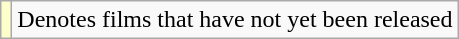<table class="wikitable">
<tr>
<td style="background:#ffc;"></td>
<td>Denotes films that have not yet been released</td>
</tr>
</table>
